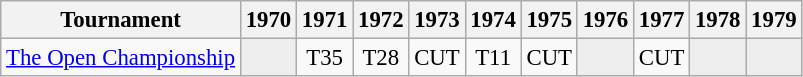<table class="wikitable" style="font-size:95%;text-align:center;">
<tr>
<th>Tournament</th>
<th>1970</th>
<th>1971</th>
<th>1972</th>
<th>1973</th>
<th>1974</th>
<th>1975</th>
<th>1976</th>
<th>1977</th>
<th>1978</th>
<th>1979</th>
</tr>
<tr>
<td align=left><a href='#'>The Open Championship</a></td>
<td style="background:#eeeeee;"></td>
<td>T35</td>
<td>T28</td>
<td>CUT</td>
<td>T11</td>
<td>CUT</td>
<td style="background:#eeeeee;"></td>
<td>CUT</td>
<td style="background:#eeeeee;"></td>
<td style="background:#eeeeee;"></td>
</tr>
</table>
